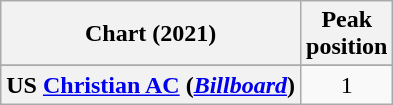<table class="wikitable sortable plainrowheaders" style="text-align:center">
<tr>
<th scope="col">Chart (2021)</th>
<th scope="col">Peak<br>position</th>
</tr>
<tr>
</tr>
<tr>
</tr>
<tr>
</tr>
<tr>
<th scope="row">US <a href='#'>Christian AC</a> (<em><a href='#'>Billboard</a></em>)</th>
<td>1</td>
</tr>
</table>
